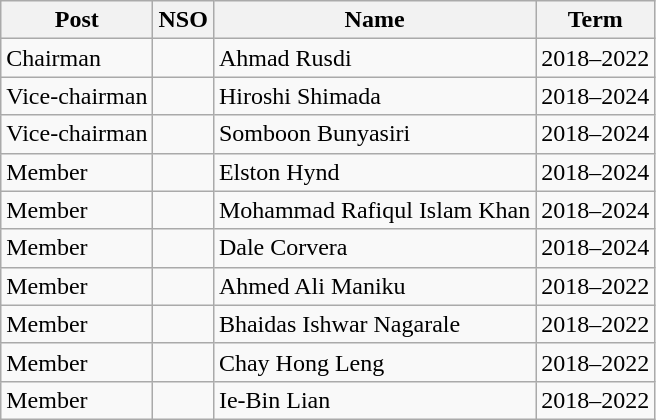<table class=wikitable border=1>
<tr>
<th>Post</th>
<th>NSO</th>
<th>Name</th>
<th>Term</th>
</tr>
<tr>
<td>Chairman</td>
<td></td>
<td>Ahmad Rusdi</td>
<td>2018–2022</td>
</tr>
<tr>
<td>Vice-chairman</td>
<td></td>
<td>Hiroshi Shimada</td>
<td>2018–2024</td>
</tr>
<tr>
<td>Vice-chairman</td>
<td></td>
<td>Somboon Bunyasiri</td>
<td>2018–2024</td>
</tr>
<tr>
<td>Member</td>
<td></td>
<td>Elston Hynd</td>
<td>2018–2024</td>
</tr>
<tr>
<td>Member</td>
<td></td>
<td>Mohammad Rafiqul Islam Khan</td>
<td>2018–2024</td>
</tr>
<tr>
<td>Member</td>
<td></td>
<td Ahmad Rusdi>Dale Corvera</td>
<td>2018–2024</td>
</tr>
<tr>
<td>Member</td>
<td></td>
<td>Ahmed Ali Maniku</td>
<td>2018–2022</td>
</tr>
<tr>
<td>Member</td>
<td></td>
<td>Bhaidas Ishwar Nagarale</td>
<td>2018–2022</td>
</tr>
<tr>
<td>Member</td>
<td></td>
<td>Chay Hong Leng</td>
<td>2018–2022</td>
</tr>
<tr>
<td>Member</td>
<td></td>
<td>Ie-Bin Lian</td>
<td>2018–2022</td>
</tr>
</table>
